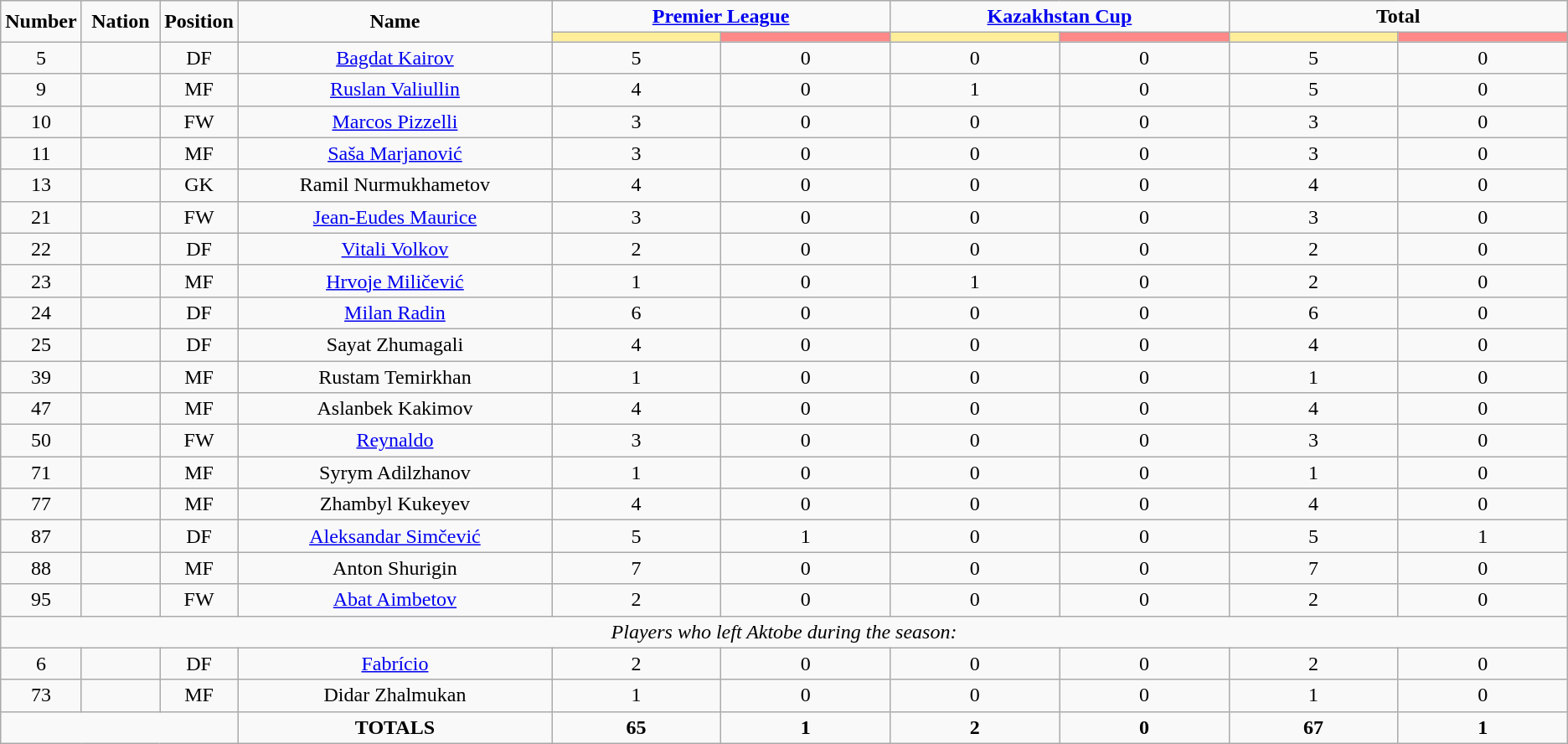<table class="wikitable" style="text-align:center;">
<tr>
<td rowspan="2"  style="width:5%; text-align:center;"><strong>Number</strong></td>
<td rowspan="2"  style="width:5%; text-align:center;"><strong>Nation</strong></td>
<td rowspan="2"  style="width:5%; text-align:center;"><strong>Position</strong></td>
<td rowspan="2"  style="width:20%; text-align:center;"><strong>Name</strong></td>
<td colspan="2" style="text-align:center;"><strong><a href='#'>Premier League</a></strong></td>
<td colspan="2" style="text-align:center;"><strong><a href='#'>Kazakhstan Cup</a></strong></td>
<td colspan="2" style="text-align:center;"><strong>Total</strong></td>
</tr>
<tr>
<th style="width:60px; background:#fe9;"></th>
<th style="width:60px; background:#ff8888;"></th>
<th style="width:60px; background:#fe9;"></th>
<th style="width:60px; background:#ff8888;"></th>
<th style="width:60px; background:#fe9;"></th>
<th style="width:60px; background:#ff8888;"></th>
</tr>
<tr>
<td>5</td>
<td></td>
<td>DF</td>
<td><a href='#'>Bagdat Kairov</a></td>
<td>5</td>
<td>0</td>
<td>0</td>
<td>0</td>
<td>5</td>
<td>0</td>
</tr>
<tr>
<td>9</td>
<td></td>
<td>MF</td>
<td><a href='#'>Ruslan Valiullin</a></td>
<td>4</td>
<td>0</td>
<td>1</td>
<td>0</td>
<td>5</td>
<td>0</td>
</tr>
<tr>
<td>10</td>
<td></td>
<td>FW</td>
<td><a href='#'>Marcos Pizzelli</a></td>
<td>3</td>
<td>0</td>
<td>0</td>
<td>0</td>
<td>3</td>
<td>0</td>
</tr>
<tr>
<td>11</td>
<td></td>
<td>MF</td>
<td><a href='#'>Saša Marjanović</a></td>
<td>3</td>
<td>0</td>
<td>0</td>
<td>0</td>
<td>3</td>
<td>0</td>
</tr>
<tr>
<td>13</td>
<td></td>
<td>GK</td>
<td>Ramil Nurmukhametov</td>
<td>4</td>
<td>0</td>
<td>0</td>
<td>0</td>
<td>4</td>
<td>0</td>
</tr>
<tr>
<td>21</td>
<td></td>
<td>FW</td>
<td><a href='#'>Jean-Eudes Maurice</a></td>
<td>3</td>
<td>0</td>
<td>0</td>
<td>0</td>
<td>3</td>
<td>0</td>
</tr>
<tr>
<td>22</td>
<td></td>
<td>DF</td>
<td><a href='#'>Vitali Volkov</a></td>
<td>2</td>
<td>0</td>
<td>0</td>
<td>0</td>
<td>2</td>
<td>0</td>
</tr>
<tr>
<td>23</td>
<td></td>
<td>MF</td>
<td><a href='#'>Hrvoje Miličević</a></td>
<td>1</td>
<td>0</td>
<td>1</td>
<td>0</td>
<td>2</td>
<td>0</td>
</tr>
<tr>
<td>24</td>
<td></td>
<td>DF</td>
<td><a href='#'>Milan Radin</a></td>
<td>6</td>
<td>0</td>
<td>0</td>
<td>0</td>
<td>6</td>
<td>0</td>
</tr>
<tr>
<td>25</td>
<td></td>
<td>DF</td>
<td>Sayat Zhumagali</td>
<td>4</td>
<td>0</td>
<td>0</td>
<td>0</td>
<td>4</td>
<td>0</td>
</tr>
<tr>
<td>39</td>
<td></td>
<td>MF</td>
<td>Rustam Temirkhan</td>
<td>1</td>
<td>0</td>
<td>0</td>
<td>0</td>
<td>1</td>
<td>0</td>
</tr>
<tr>
<td>47</td>
<td></td>
<td>MF</td>
<td>Aslanbek Kakimov</td>
<td>4</td>
<td>0</td>
<td>0</td>
<td>0</td>
<td>4</td>
<td>0</td>
</tr>
<tr>
<td>50</td>
<td></td>
<td>FW</td>
<td><a href='#'>Reynaldo</a></td>
<td>3</td>
<td>0</td>
<td>0</td>
<td>0</td>
<td>3</td>
<td>0</td>
</tr>
<tr>
<td>71</td>
<td></td>
<td>MF</td>
<td>Syrym Adilzhanov</td>
<td>1</td>
<td>0</td>
<td>0</td>
<td>0</td>
<td>1</td>
<td>0</td>
</tr>
<tr>
<td>77</td>
<td></td>
<td>MF</td>
<td>Zhambyl Kukeyev</td>
<td>4</td>
<td>0</td>
<td>0</td>
<td>0</td>
<td>4</td>
<td>0</td>
</tr>
<tr>
<td>87</td>
<td></td>
<td>DF</td>
<td><a href='#'>Aleksandar Simčević</a></td>
<td>5</td>
<td>1</td>
<td>0</td>
<td>0</td>
<td>5</td>
<td>1</td>
</tr>
<tr>
<td>88</td>
<td></td>
<td>MF</td>
<td>Anton Shurigin</td>
<td>7</td>
<td>0</td>
<td>0</td>
<td>0</td>
<td>7</td>
<td>0</td>
</tr>
<tr>
<td>95</td>
<td></td>
<td>FW</td>
<td><a href='#'>Abat Aimbetov</a></td>
<td>2</td>
<td>0</td>
<td>0</td>
<td>0</td>
<td>2</td>
<td>0</td>
</tr>
<tr>
<td colspan="14"><em>Players who left Aktobe during the season:</em></td>
</tr>
<tr>
<td>6</td>
<td></td>
<td>DF</td>
<td><a href='#'>Fabrício</a></td>
<td>2</td>
<td>0</td>
<td>0</td>
<td>0</td>
<td>2</td>
<td>0</td>
</tr>
<tr>
<td>73</td>
<td></td>
<td>MF</td>
<td>Didar Zhalmukan</td>
<td>1</td>
<td>0</td>
<td>0</td>
<td>0</td>
<td>1</td>
<td>0</td>
</tr>
<tr>
<td colspan="3"></td>
<td><strong>TOTALS</strong></td>
<td><strong>65</strong></td>
<td><strong>1</strong></td>
<td><strong>2</strong></td>
<td><strong>0</strong></td>
<td><strong>67</strong></td>
<td><strong>1</strong></td>
</tr>
</table>
